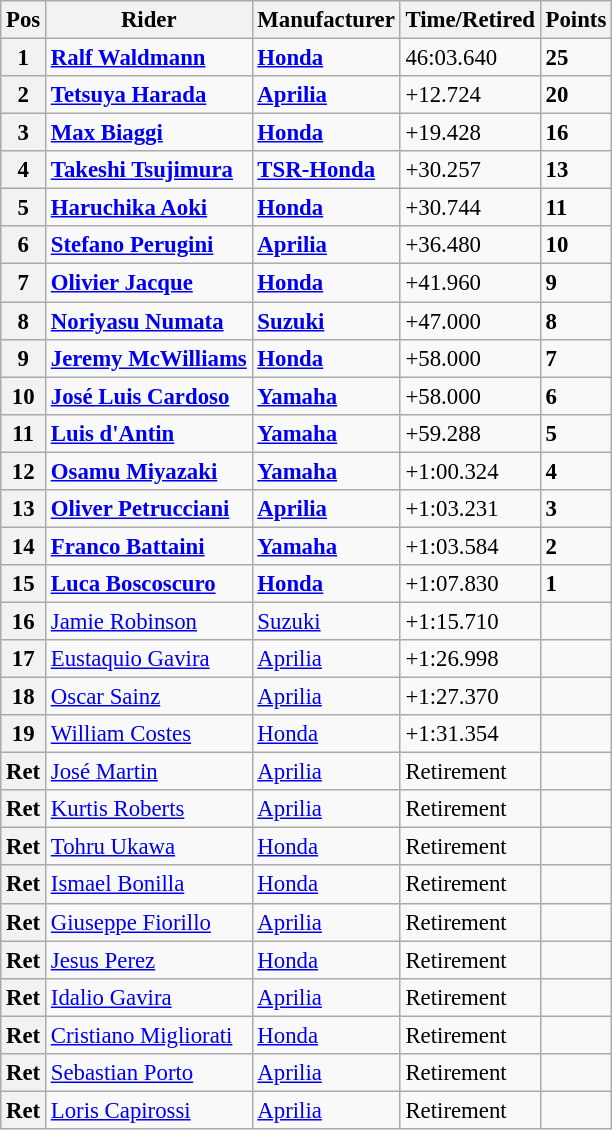<table class="wikitable" style="font-size: 95%;">
<tr>
<th>Pos</th>
<th>Rider</th>
<th>Manufacturer</th>
<th>Time/Retired</th>
<th>Points</th>
</tr>
<tr>
<th>1</th>
<td> <strong><a href='#'>Ralf Waldmann</a></strong></td>
<td><strong><a href='#'>Honda</a></strong></td>
<td>46:03.640</td>
<td><strong>25</strong></td>
</tr>
<tr>
<th>2</th>
<td> <strong><a href='#'>Tetsuya Harada</a></strong></td>
<td><strong><a href='#'>Aprilia</a></strong></td>
<td>+12.724</td>
<td><strong>20</strong></td>
</tr>
<tr>
<th>3</th>
<td> <strong><a href='#'>Max Biaggi</a></strong></td>
<td><strong><a href='#'>Honda</a></strong></td>
<td>+19.428</td>
<td><strong>16</strong></td>
</tr>
<tr>
<th>4</th>
<td> <strong><a href='#'>Takeshi Tsujimura</a></strong></td>
<td><strong><a href='#'>TSR-Honda</a></strong></td>
<td>+30.257</td>
<td><strong>13</strong></td>
</tr>
<tr>
<th>5</th>
<td> <strong><a href='#'>Haruchika Aoki</a></strong></td>
<td><strong><a href='#'>Honda</a></strong></td>
<td>+30.744</td>
<td><strong>11</strong></td>
</tr>
<tr>
<th>6</th>
<td> <strong><a href='#'>Stefano Perugini</a></strong></td>
<td><strong><a href='#'>Aprilia</a></strong></td>
<td>+36.480</td>
<td><strong>10</strong></td>
</tr>
<tr>
<th>7</th>
<td> <strong><a href='#'>Olivier Jacque</a></strong></td>
<td><strong><a href='#'>Honda</a></strong></td>
<td>+41.960</td>
<td><strong>9</strong></td>
</tr>
<tr>
<th>8</th>
<td> <strong><a href='#'>Noriyasu Numata</a></strong></td>
<td><strong><a href='#'>Suzuki</a></strong></td>
<td>+47.000</td>
<td><strong>8</strong></td>
</tr>
<tr>
<th>9</th>
<td> <strong><a href='#'>Jeremy McWilliams</a></strong></td>
<td><strong><a href='#'>Honda</a></strong></td>
<td>+58.000</td>
<td><strong>7</strong></td>
</tr>
<tr>
<th>10</th>
<td> <strong><a href='#'>José Luis Cardoso</a></strong></td>
<td><strong><a href='#'>Yamaha</a></strong></td>
<td>+58.000</td>
<td><strong>6</strong></td>
</tr>
<tr>
<th>11</th>
<td> <strong><a href='#'>Luis d'Antin</a></strong></td>
<td><strong><a href='#'>Yamaha</a></strong></td>
<td>+59.288</td>
<td><strong>5</strong></td>
</tr>
<tr>
<th>12</th>
<td> <strong><a href='#'>Osamu Miyazaki</a></strong></td>
<td><strong><a href='#'>Yamaha</a></strong></td>
<td>+1:00.324</td>
<td><strong>4</strong></td>
</tr>
<tr>
<th>13</th>
<td> <strong><a href='#'>Oliver Petrucciani</a></strong></td>
<td><strong><a href='#'>Aprilia</a></strong></td>
<td>+1:03.231</td>
<td><strong>3</strong></td>
</tr>
<tr>
<th>14</th>
<td> <strong><a href='#'>Franco Battaini</a></strong></td>
<td><strong><a href='#'>Yamaha</a></strong></td>
<td>+1:03.584</td>
<td><strong>2</strong></td>
</tr>
<tr>
<th>15</th>
<td> <strong><a href='#'>Luca Boscoscuro</a></strong></td>
<td><strong><a href='#'>Honda</a></strong></td>
<td>+1:07.830</td>
<td><strong>1</strong></td>
</tr>
<tr>
<th>16</th>
<td> <a href='#'>Jamie Robinson</a></td>
<td><a href='#'>Suzuki</a></td>
<td>+1:15.710</td>
<td></td>
</tr>
<tr>
<th>17</th>
<td> <a href='#'>Eustaquio Gavira</a></td>
<td><a href='#'>Aprilia</a></td>
<td>+1:26.998</td>
<td></td>
</tr>
<tr>
<th>18</th>
<td> <a href='#'>Oscar Sainz</a></td>
<td><a href='#'>Aprilia</a></td>
<td>+1:27.370</td>
<td></td>
</tr>
<tr>
<th>19</th>
<td> <a href='#'>William Costes</a></td>
<td><a href='#'>Honda</a></td>
<td>+1:31.354</td>
<td></td>
</tr>
<tr>
<th>Ret</th>
<td> <a href='#'>José Martin</a></td>
<td><a href='#'>Aprilia</a></td>
<td>Retirement</td>
<td></td>
</tr>
<tr>
<th>Ret</th>
<td> <a href='#'>Kurtis Roberts</a></td>
<td><a href='#'>Aprilia</a></td>
<td>Retirement</td>
<td></td>
</tr>
<tr>
<th>Ret</th>
<td> <a href='#'>Tohru Ukawa</a></td>
<td><a href='#'>Honda</a></td>
<td>Retirement</td>
<td></td>
</tr>
<tr>
<th>Ret</th>
<td> <a href='#'>Ismael Bonilla</a></td>
<td><a href='#'>Honda</a></td>
<td>Retirement</td>
<td></td>
</tr>
<tr>
<th>Ret</th>
<td> <a href='#'>Giuseppe Fiorillo</a></td>
<td><a href='#'>Aprilia</a></td>
<td>Retirement</td>
<td></td>
</tr>
<tr>
<th>Ret</th>
<td> <a href='#'>Jesus Perez</a></td>
<td><a href='#'>Honda</a></td>
<td>Retirement</td>
<td></td>
</tr>
<tr>
<th>Ret</th>
<td> <a href='#'>Idalio Gavira</a></td>
<td><a href='#'>Aprilia</a></td>
<td>Retirement</td>
<td></td>
</tr>
<tr>
<th>Ret</th>
<td> <a href='#'>Cristiano Migliorati</a></td>
<td><a href='#'>Honda</a></td>
<td>Retirement</td>
<td></td>
</tr>
<tr>
<th>Ret</th>
<td> <a href='#'>Sebastian Porto</a></td>
<td><a href='#'>Aprilia</a></td>
<td>Retirement</td>
<td></td>
</tr>
<tr>
<th>Ret</th>
<td> <a href='#'>Loris Capirossi</a></td>
<td><a href='#'>Aprilia</a></td>
<td>Retirement</td>
<td></td>
</tr>
</table>
